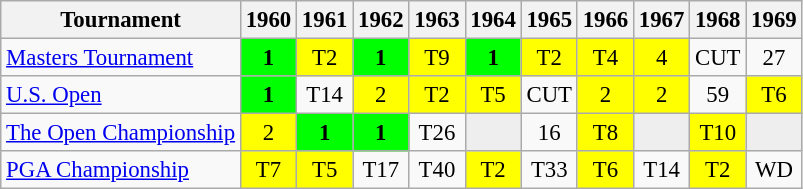<table class="wikitable" style="font-size:95%;text-align:center;">
<tr>
<th>Tournament</th>
<th>1960</th>
<th>1961</th>
<th>1962</th>
<th>1963</th>
<th>1964</th>
<th>1965</th>
<th>1966</th>
<th>1967</th>
<th>1968</th>
<th>1969</th>
</tr>
<tr>
<td align=left><a href='#'>Masters Tournament</a></td>
<td style="background:lime;"><strong>1</strong></td>
<td style="background:yellow;">T2</td>
<td style="background:lime;"><strong>1</strong></td>
<td style="background:yellow;">T9</td>
<td style="background:lime;"><strong>1</strong></td>
<td style="background:yellow;">T2</td>
<td style="background:yellow;">T4</td>
<td style="background:yellow;">4</td>
<td>CUT</td>
<td>27</td>
</tr>
<tr>
<td align=left><a href='#'>U.S. Open</a></td>
<td style="background:lime;"><strong>1</strong></td>
<td>T14</td>
<td style="background:yellow;">2</td>
<td style="background:yellow;">T2</td>
<td style="background:yellow;">T5</td>
<td>CUT</td>
<td style="background:yellow;">2</td>
<td style="background:yellow;">2</td>
<td>59</td>
<td style="background:yellow;">T6</td>
</tr>
<tr>
<td align=left><a href='#'>The Open Championship</a></td>
<td style="background:yellow;">2</td>
<td style="background:lime;"><strong>1</strong></td>
<td style="background:lime;"><strong>1</strong></td>
<td>T26</td>
<td style="background:#eeeeee;"></td>
<td>16</td>
<td style="background:yellow;">T8</td>
<td style="background:#eeeeee;"></td>
<td style="background:yellow;">T10</td>
<td style="background:#eeeeee;"></td>
</tr>
<tr>
<td align=left><a href='#'>PGA Championship</a></td>
<td style="background:yellow;">T7</td>
<td style="background:yellow;">T5</td>
<td>T17</td>
<td>T40</td>
<td style="background:yellow;">T2</td>
<td>T33</td>
<td style="background:yellow;">T6</td>
<td>T14</td>
<td style="background:yellow;">T2</td>
<td>WD</td>
</tr>
</table>
